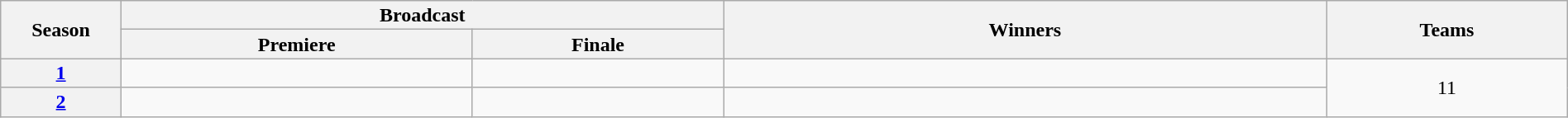<table class="wikitable" style="text-align:center; font-size:95; line-height:16px;" width="100%">
<tr>
<th width="05%" rowspan="2">Season</th>
<th width="25%" colspan="2">Broadcast</th>
<th width="25%" rowspan="2">Winners</th>
<th width="10%" rowspan="2">Teams</th>
</tr>
<tr>
<th>Premiere</th>
<th>Finale</th>
</tr>
<tr>
<th><a href='#'>1</a></th>
<td></td>
<td></td>
<td></td>
<td rowspan="2">11</td>
</tr>
<tr>
<th><a href='#'>2</a></th>
<td></td>
<td></td>
<td></td>
</tr>
</table>
